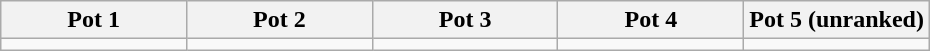<table class="wikitable">
<tr>
<th width=20%>Pot 1</th>
<th width=20%>Pot 2</th>
<th width=20%>Pot 3</th>
<th width=20%>Pot 4</th>
<th width=20%>Pot 5 (unranked)</th>
</tr>
<tr>
<td valign=top></td>
<td valign=top></td>
<td valign=top></td>
<td valign=top></td>
<td valign=top></td>
</tr>
</table>
